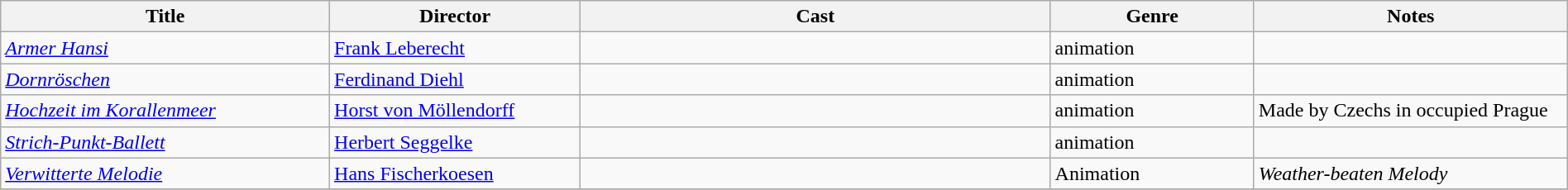<table class="wikitable" style="width:100%;">
<tr>
<th style="width:21%;">Title</th>
<th style="width:16%;">Director</th>
<th style="width:30%;">Cast</th>
<th style="width:13%;">Genre</th>
<th style="width:20%;">Notes</th>
</tr>
<tr>
<td><em><a href='#'>Armer Hansi </a></em></td>
<td><a href='#'>Frank Leberecht</a></td>
<td></td>
<td>animation</td>
<td></td>
</tr>
<tr>
<td><em><a href='#'>Dornröschen </a></em></td>
<td><a href='#'>Ferdinand Diehl</a></td>
<td></td>
<td>animation</td>
<td></td>
</tr>
<tr>
<td><em><a href='#'>Hochzeit im Korallenmeer</a></em></td>
<td><a href='#'>Horst von Möllendorff</a></td>
<td></td>
<td>animation</td>
<td>Made by Czechs in occupied Prague</td>
</tr>
<tr>
<td><em><a href='#'>Strich-Punkt-Ballett </a></em></td>
<td><a href='#'>Herbert Seggelke</a></td>
<td></td>
<td>animation</td>
<td></td>
</tr>
<tr>
<td><em><a href='#'>Verwitterte Melodie</a></em></td>
<td><a href='#'>Hans Fischerkoesen</a></td>
<td></td>
<td>Animation</td>
<td><em>Weather-beaten Melody</em></td>
</tr>
<tr>
</tr>
</table>
